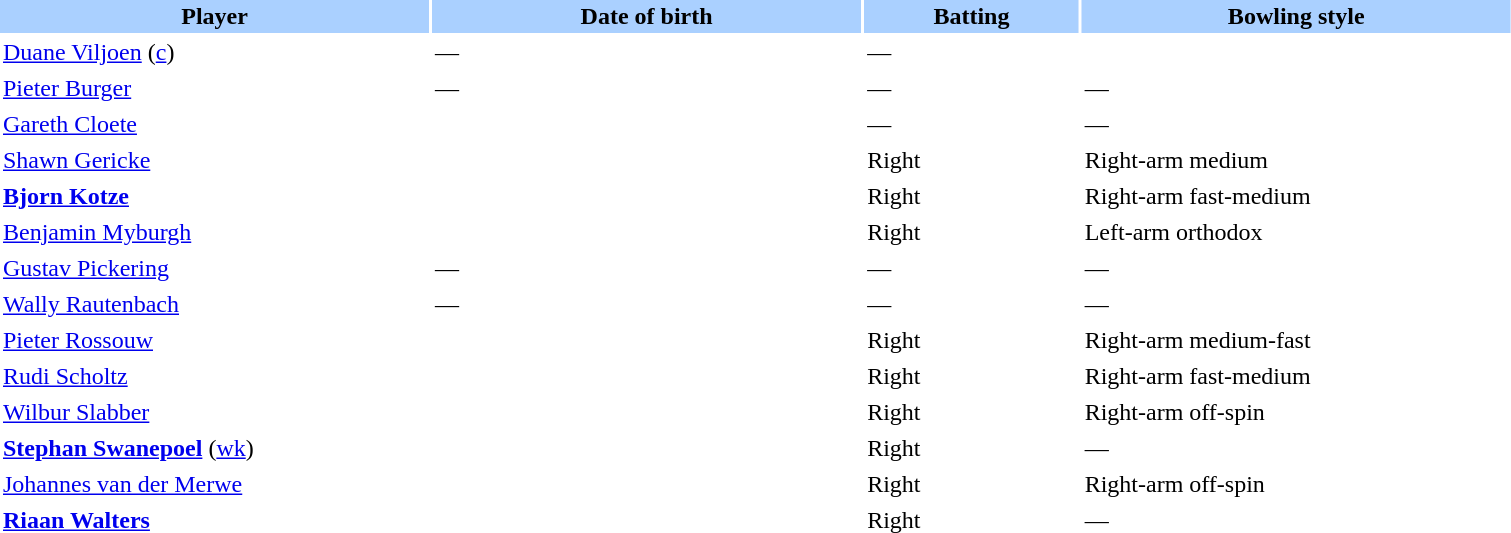<table class="sortable" style="width:80%;" border="0" cellspacing="2" cellpadding="2">
<tr style="background:#aad0ff;">
<th width=20%>Player</th>
<th width=20%>Date of birth</th>
<th width=10%>Batting</th>
<th width=20%>Bowling style</th>
</tr>
<tr>
<td><a href='#'>Duane Viljoen</a> (<a href='#'>c</a>)</td>
<td>—</td>
<td>—</td>
</tr>
<tr>
<td><a href='#'>Pieter Burger</a></td>
<td>—</td>
<td>—</td>
<td>—</td>
</tr>
<tr>
<td><a href='#'>Gareth Cloete</a></td>
<td></td>
<td>—</td>
<td>—</td>
</tr>
<tr>
<td><a href='#'>Shawn Gericke</a></td>
<td></td>
<td>Right</td>
<td>Right-arm medium</td>
</tr>
<tr>
<td><strong><a href='#'>Bjorn Kotze</a></strong></td>
<td></td>
<td>Right</td>
<td>Right-arm fast-medium</td>
</tr>
<tr>
<td><a href='#'>Benjamin Myburgh</a></td>
<td></td>
<td>Right</td>
<td>Left-arm orthodox</td>
</tr>
<tr>
<td><a href='#'>Gustav Pickering</a></td>
<td>—</td>
<td>—</td>
<td>—</td>
</tr>
<tr>
<td><a href='#'>Wally Rautenbach</a></td>
<td>—</td>
<td>—</td>
<td>—</td>
</tr>
<tr>
<td><a href='#'>Pieter Rossouw</a></td>
<td></td>
<td>Right</td>
<td>Right-arm medium-fast</td>
</tr>
<tr>
<td><a href='#'>Rudi Scholtz</a></td>
<td></td>
<td>Right</td>
<td>Right-arm fast-medium</td>
</tr>
<tr>
<td><a href='#'>Wilbur Slabber</a></td>
<td></td>
<td>Right</td>
<td>Right-arm off-spin</td>
</tr>
<tr>
<td><strong><a href='#'>Stephan Swanepoel</a></strong> (<a href='#'>wk</a>)</td>
<td></td>
<td>Right</td>
<td>—</td>
</tr>
<tr>
<td><a href='#'>Johannes van der Merwe</a></td>
<td></td>
<td>Right</td>
<td>Right-arm off-spin</td>
</tr>
<tr>
<td><strong><a href='#'>Riaan Walters</a></strong></td>
<td></td>
<td>Right</td>
<td>—</td>
</tr>
</table>
